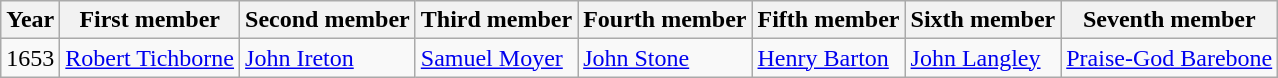<table class="wikitable">
<tr>
<th>Year</th>
<th>First member</th>
<th>Second member</th>
<th>Third member</th>
<th>Fourth member</th>
<th>Fifth member</th>
<th>Sixth member</th>
<th>Seventh member</th>
</tr>
<tr>
<td>1653</td>
<td><a href='#'>Robert Tichborne</a></td>
<td><a href='#'>John Ireton</a></td>
<td><a href='#'>Samuel Moyer</a></td>
<td><a href='#'>John Stone</a></td>
<td><a href='#'>Henry Barton</a></td>
<td><a href='#'>John Langley</a></td>
<td><a href='#'>Praise-God Barebone</a></td>
</tr>
</table>
